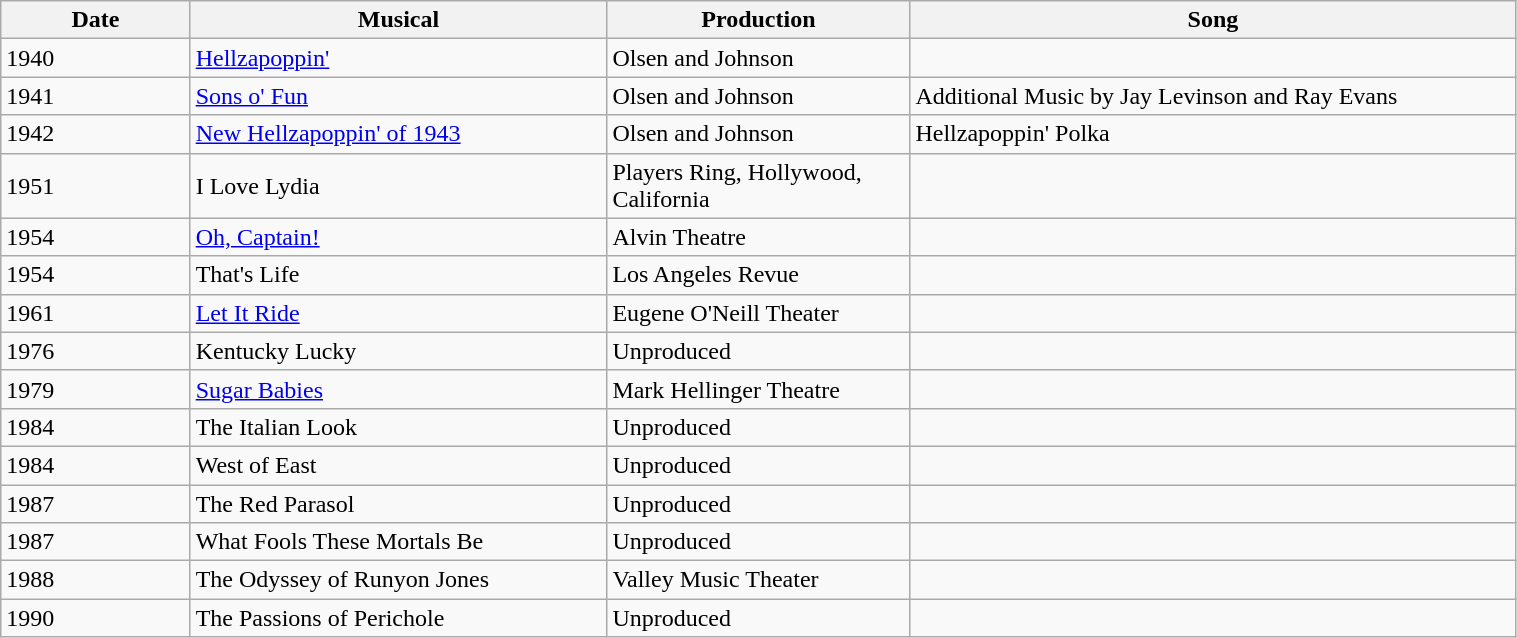<table class="wikitable collapsible collapsed" style="width: 80%">
<tr>
<th scope="col" width="10%">Date</th>
<th scope="col" width="22%">Musical</th>
<th scope="col" width="16%">Production</th>
<th scope="col" width="32%">Song</th>
</tr>
<tr>
<td>1940</td>
<td><a href='#'>Hellzapoppin'</a></td>
<td>Olsen and Johnson</td>
<td></td>
</tr>
<tr>
<td>1941</td>
<td><a href='#'>Sons o' Fun</a></td>
<td>Olsen and Johnson</td>
<td>Additional Music by Jay Levinson and Ray Evans</td>
</tr>
<tr>
<td>1942</td>
<td><a href='#'>New Hellzapoppin' of 1943</a></td>
<td>Olsen and Johnson</td>
<td>Hellzapoppin' Polka</td>
</tr>
<tr>
<td>1951</td>
<td>I Love Lydia</td>
<td>Players Ring, Hollywood, California</td>
<td></td>
</tr>
<tr>
<td>1954</td>
<td><a href='#'>Oh, Captain!</a></td>
<td>Alvin Theatre</td>
<td></td>
</tr>
<tr>
<td>1954</td>
<td>That's Life</td>
<td>Los Angeles Revue</td>
<td></td>
</tr>
<tr>
<td>1961</td>
<td><a href='#'>Let It Ride</a></td>
<td>Eugene O'Neill Theater</td>
<td></td>
</tr>
<tr>
<td>1976</td>
<td>Kentucky Lucky</td>
<td>Unproduced</td>
<td></td>
</tr>
<tr>
<td>1979</td>
<td><a href='#'>Sugar Babies</a></td>
<td>Mark Hellinger Theatre</td>
<td></td>
</tr>
<tr>
<td>1984</td>
<td>The Italian Look</td>
<td>Unproduced</td>
<td></td>
</tr>
<tr>
<td>1984</td>
<td>West of East</td>
<td>Unproduced</td>
<td></td>
</tr>
<tr>
<td>1987</td>
<td>The Red Parasol</td>
<td>Unproduced</td>
<td></td>
</tr>
<tr>
<td>1987</td>
<td>What Fools These Mortals Be</td>
<td>Unproduced</td>
<td></td>
</tr>
<tr>
<td>1988</td>
<td>The Odyssey of Runyon Jones</td>
<td>Valley Music Theater</td>
<td></td>
</tr>
<tr>
<td>1990</td>
<td>The Passions of Perichole</td>
<td>Unproduced</td>
<td></td>
</tr>
</table>
